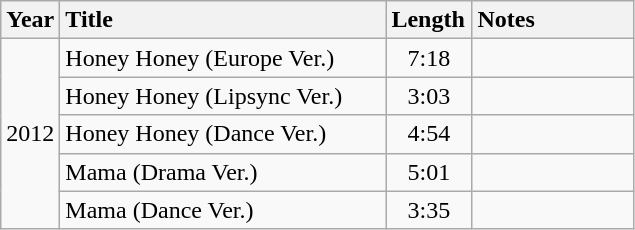<table class="wikitable" style="text-align:center;">
<tr>
<th style="width:15px; text-align:center;">Year</th>
<th style="width:210px; text-align:left;">Title</th>
<th style="width:50px; text-align:left;">Length</th>
<th style="width:100px; text-align:left;">Notes</th>
</tr>
<tr>
<td rowspan=5>2012</td>
<td align="left">Honey Honey (Europe Ver.)</td>
<td>7:18</td>
<td></td>
</tr>
<tr>
<td align="left">Honey Honey (Lipsync Ver.)</td>
<td>3:03</td>
<td></td>
</tr>
<tr>
<td align="left">Honey Honey (Dance Ver.)</td>
<td>4:54</td>
<td></td>
</tr>
<tr>
<td align="left">Mama (Drama Ver.)</td>
<td>5:01</td>
<td></td>
</tr>
<tr>
<td align="left">Mama (Dance Ver.)</td>
<td>3:35</td>
<td></td>
</tr>
</table>
